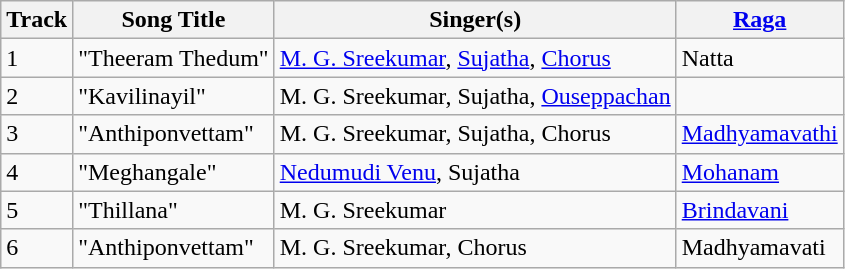<table class="wikitable">
<tr>
<th>Track</th>
<th>Song Title</th>
<th>Singer(s)</th>
<th><a href='#'>Raga</a></th>
</tr>
<tr>
<td>1</td>
<td>"Theeram Thedum"</td>
<td><a href='#'>M. G. Sreekumar</a>, <a href='#'>Sujatha</a>, <a href='#'>Chorus</a></td>
<td>Natta</td>
</tr>
<tr>
<td>2</td>
<td>"Kavilinayil"</td>
<td>M. G. Sreekumar, Sujatha, <a href='#'>Ouseppachan</a></td>
<td></td>
</tr>
<tr>
<td>3</td>
<td>"Anthiponvettam"</td>
<td>M. G. Sreekumar, Sujatha, Chorus</td>
<td><a href='#'>Madhyamavathi</a></td>
</tr>
<tr>
<td>4</td>
<td>"Meghangale"</td>
<td><a href='#'>Nedumudi Venu</a>, Sujatha</td>
<td><a href='#'>Mohanam</a></td>
</tr>
<tr>
<td>5</td>
<td>"Thillana"</td>
<td>M. G. Sreekumar</td>
<td><a href='#'>Brindavani</a></td>
</tr>
<tr>
<td>6</td>
<td>"Anthiponvettam"</td>
<td>M. G. Sreekumar, Chorus</td>
<td>Madhyamavati</td>
</tr>
</table>
